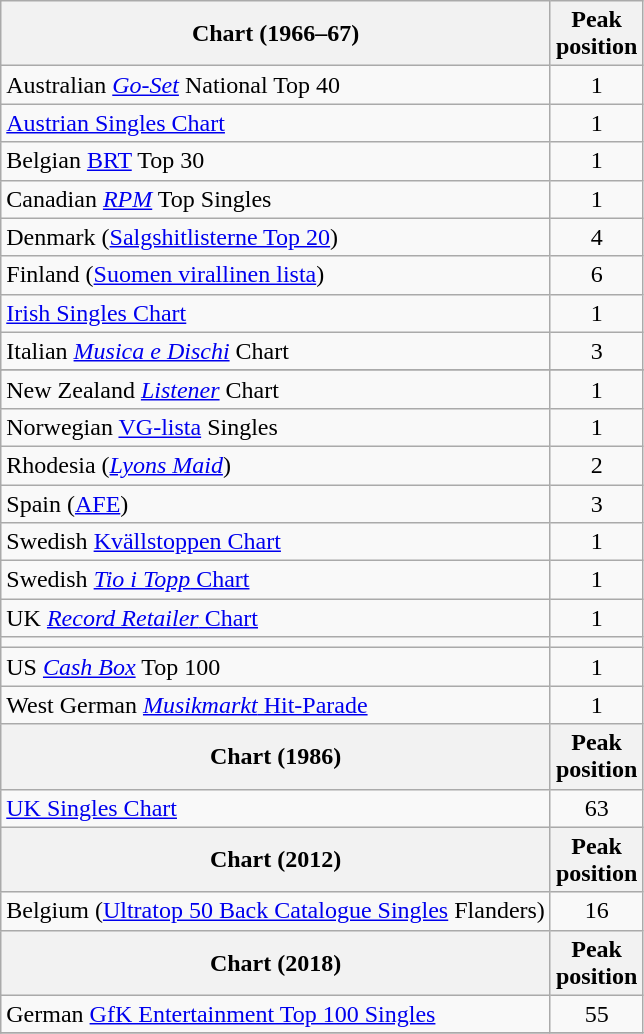<table class="wikitable sortable">
<tr>
<th>Chart (1966–67)</th>
<th>Peak<br>position</th>
</tr>
<tr>
<td>Australian <em><a href='#'>Go-Set</a></em> National Top 40</td>
<td align="center">1</td>
</tr>
<tr>
<td><a href='#'>Austrian Singles Chart</a></td>
<td align="center">1</td>
</tr>
<tr>
<td>Belgian <a href='#'>BRT</a> Top 30</td>
<td align="center">1</td>
</tr>
<tr>
<td>Canadian <em><a href='#'>RPM</a></em> Top Singles</td>
<td align="center">1</td>
</tr>
<tr>
<td>Denmark (<a href='#'>Salgshitlisterne Top 20</a>)</td>
<td style="text-align:center;">4</td>
</tr>
<tr>
<td>Finland (<a href='#'>Suomen virallinen lista</a>)</td>
<td align="center">6</td>
</tr>
<tr>
<td><a href='#'>Irish Singles Chart</a></td>
<td align="center">1</td>
</tr>
<tr>
<td>Italian <em><a href='#'>Musica e Dischi</a></em> Chart</td>
<td align=center>3</td>
</tr>
<tr>
</tr>
<tr>
</tr>
<tr>
<td>New Zealand <em><a href='#'>Listener</a></em> Chart</td>
<td align="center">1</td>
</tr>
<tr>
<td>Norwegian <a href='#'>VG-lista</a> Singles</td>
<td align="center">1</td>
</tr>
<tr>
<td>Rhodesia (<em><a href='#'>Lyons Maid</a></em>)</td>
<td style="text-align:center;">2</td>
</tr>
<tr>
<td>Spain (<a href='#'>AFE</a>)</td>
<td align="center">3</td>
</tr>
<tr>
<td>Swedish <a href='#'>Kvällstoppen Chart</a></td>
<td align="center">1</td>
</tr>
<tr>
<td>Swedish <a href='#'><em>Tio i Topp</em> Chart</a></td>
<td style="text-align:center;">1</td>
</tr>
<tr>
<td>UK <a href='#'><em>Record Retailer</em> Chart</a></td>
<td align="center">1</td>
</tr>
<tr>
<td></td>
</tr>
<tr>
<td>US <em><a href='#'>Cash Box</a></em> Top 100</td>
<td align="center">1</td>
</tr>
<tr>
<td>West German <a href='#'><em>Musikmarkt</em> Hit-Parade</a></td>
<td align="center">1</td>
</tr>
<tr>
<th>Chart (1986)</th>
<th>Peak<br>position</th>
</tr>
<tr>
<td><a href='#'>UK Singles Chart</a></td>
<td align="center">63</td>
</tr>
<tr>
<th>Chart (2012)</th>
<th>Peak<br>position</th>
</tr>
<tr>
<td>Belgium (<a href='#'>Ultratop 50 Back Catalogue Singles</a> Flanders)</td>
<td align=center>16</td>
</tr>
<tr>
<th>Chart (2018)</th>
<th>Peak<br>position</th>
</tr>
<tr>
<td>German <a href='#'>GfK Entertainment Top 100 Singles</a></td>
<td align="center">55</td>
</tr>
<tr>
</tr>
</table>
